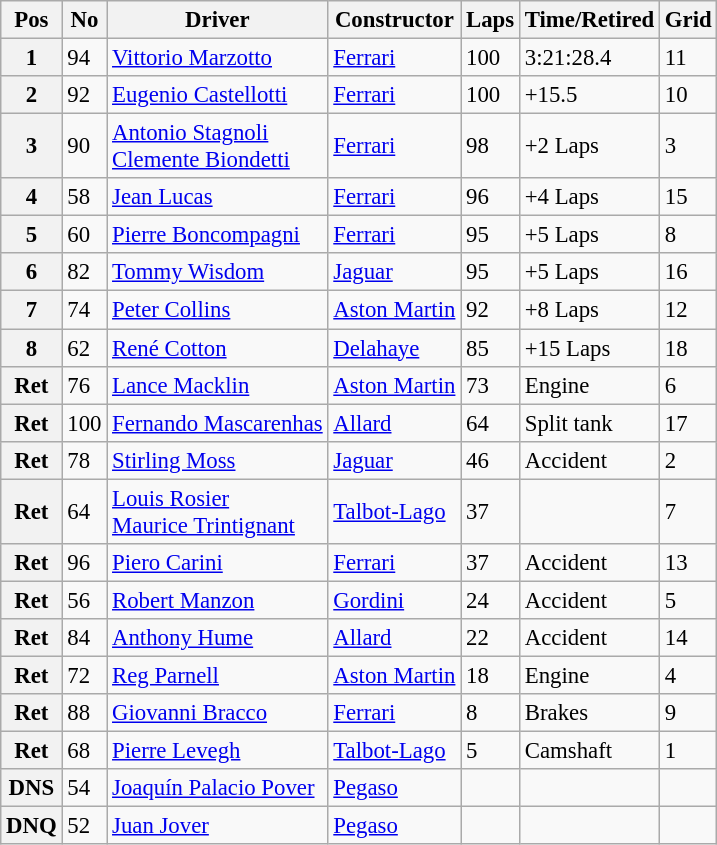<table class="wikitable" style="font-size: 95%;">
<tr>
<th>Pos</th>
<th>No</th>
<th>Driver</th>
<th>Constructor</th>
<th>Laps</th>
<th>Time/Retired</th>
<th>Grid</th>
</tr>
<tr>
<th>1</th>
<td>94</td>
<td> <a href='#'>Vittorio Marzotto</a></td>
<td><a href='#'>Ferrari</a></td>
<td>100</td>
<td>3:21:28.4</td>
<td>11</td>
</tr>
<tr>
<th>2</th>
<td>92</td>
<td> <a href='#'>Eugenio Castellotti</a></td>
<td><a href='#'>Ferrari</a></td>
<td>100</td>
<td>+15.5</td>
<td>10</td>
</tr>
<tr>
<th>3</th>
<td>90</td>
<td> <a href='#'>Antonio Stagnoli</a><br> <a href='#'>Clemente Biondetti</a></td>
<td><a href='#'>Ferrari</a></td>
<td>98</td>
<td>+2 Laps</td>
<td>3</td>
</tr>
<tr>
<th>4</th>
<td>58</td>
<td> <a href='#'>Jean Lucas</a></td>
<td><a href='#'>Ferrari</a></td>
<td>96</td>
<td>+4 Laps</td>
<td>15</td>
</tr>
<tr>
<th>5</th>
<td>60</td>
<td> <a href='#'>Pierre Boncompagni</a></td>
<td><a href='#'>Ferrari</a></td>
<td>95</td>
<td>+5 Laps</td>
<td>8</td>
</tr>
<tr>
<th>6</th>
<td>82</td>
<td> <a href='#'>Tommy Wisdom</a></td>
<td><a href='#'>Jaguar</a></td>
<td>95</td>
<td>+5 Laps</td>
<td>16</td>
</tr>
<tr>
<th>7</th>
<td>74</td>
<td> <a href='#'>Peter Collins</a></td>
<td><a href='#'>Aston Martin</a></td>
<td>92</td>
<td>+8 Laps</td>
<td>12</td>
</tr>
<tr>
<th>8</th>
<td>62</td>
<td> <a href='#'>René Cotton</a></td>
<td><a href='#'>Delahaye</a></td>
<td>85</td>
<td>+15 Laps</td>
<td>18</td>
</tr>
<tr>
<th>Ret</th>
<td>76</td>
<td> <a href='#'>Lance Macklin</a></td>
<td><a href='#'>Aston Martin</a></td>
<td>73</td>
<td>Engine</td>
<td>6</td>
</tr>
<tr>
<th>Ret</th>
<td>100</td>
<td> <a href='#'>Fernando Mascarenhas</a></td>
<td><a href='#'>Allard</a></td>
<td>64</td>
<td>Split tank</td>
<td>17</td>
</tr>
<tr>
<th>Ret</th>
<td>78</td>
<td> <a href='#'>Stirling Moss</a></td>
<td><a href='#'>Jaguar</a></td>
<td>46</td>
<td>Accident</td>
<td>2</td>
</tr>
<tr>
<th>Ret</th>
<td>64</td>
<td> <a href='#'>Louis Rosier</a><br> <a href='#'>Maurice Trintignant</a></td>
<td><a href='#'>Talbot-Lago</a></td>
<td>37</td>
<td></td>
<td>7</td>
</tr>
<tr>
<th>Ret</th>
<td>96</td>
<td> <a href='#'>Piero Carini</a></td>
<td><a href='#'>Ferrari</a></td>
<td>37</td>
<td>Accident</td>
<td>13</td>
</tr>
<tr>
<th>Ret</th>
<td>56</td>
<td> <a href='#'>Robert Manzon</a></td>
<td><a href='#'>Gordini</a></td>
<td>24</td>
<td>Accident</td>
<td>5</td>
</tr>
<tr>
<th>Ret</th>
<td>84</td>
<td> <a href='#'>Anthony Hume</a></td>
<td><a href='#'>Allard</a></td>
<td>22</td>
<td>Accident</td>
<td>14</td>
</tr>
<tr>
<th>Ret</th>
<td>72</td>
<td> <a href='#'>Reg Parnell</a></td>
<td><a href='#'>Aston Martin</a></td>
<td>18</td>
<td>Engine</td>
<td>4</td>
</tr>
<tr>
<th>Ret</th>
<td>88</td>
<td> <a href='#'>Giovanni Bracco</a></td>
<td><a href='#'>Ferrari</a></td>
<td>8</td>
<td>Brakes</td>
<td>9</td>
</tr>
<tr>
<th>Ret</th>
<td>68</td>
<td> <a href='#'>Pierre Levegh</a></td>
<td><a href='#'>Talbot-Lago</a></td>
<td>5</td>
<td>Camshaft</td>
<td>1</td>
</tr>
<tr>
<th>DNS</th>
<td>54</td>
<td> <a href='#'>Joaquín Palacio Pover</a></td>
<td><a href='#'>Pegaso</a></td>
<td></td>
<td></td>
<td></td>
</tr>
<tr>
<th>DNQ</th>
<td>52</td>
<td> <a href='#'>Juan Jover</a></td>
<td><a href='#'>Pegaso</a></td>
<td></td>
<td></td>
<td></td>
</tr>
</table>
